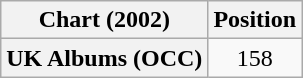<table class="wikitable sortable plainrowheaders" style="text-align:center">
<tr>
<th scope="col">Chart (2002)</th>
<th scope="col">Position</th>
</tr>
<tr>
<th scope="row">UK Albums (OCC)</th>
<td style="text-align:center;">158</td>
</tr>
</table>
